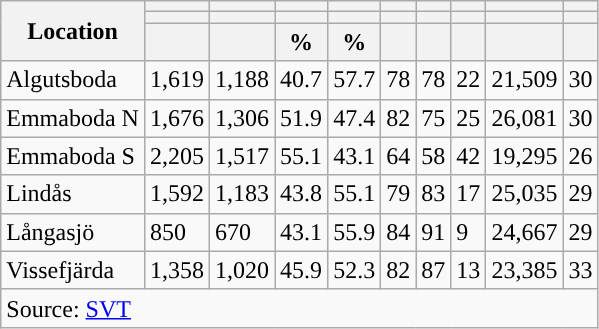<table role="presentation" class="wikitable sortable mw-collapsible">
<tr>
<th rowspan="3">Location</th>
<th></th>
<th></th>
<th></th>
<th></th>
<th></th>
<th></th>
<th></th>
<th></th>
<th></th>
</tr>
<tr>
<th></th>
<th></th>
<th style="background:"></th>
<th style="background:"></th>
<th></th>
<th></th>
<th></th>
<th></th>
<th></th>
</tr>
<tr>
<th data-sort-type="number"></th>
<th data-sort-type="number"></th>
<th data-sort-type="number">%</th>
<th data-sort-type="number">%</th>
<th data-sort-type="number"></th>
<th data-sort-type="number"></th>
<th data-sort-type="number"></th>
<th data-sort-type="number"></th>
<th data-sort-type="number"></th>
</tr>
<tr>
<td align="left">Algutsboda</td>
<td>1,619</td>
<td>1,188</td>
<td>40.7</td>
<td>57.7</td>
<td>78</td>
<td>78</td>
<td>22</td>
<td>21,509</td>
<td>30</td>
</tr>
<tr>
<td align="left">Emmaboda N</td>
<td>1,676</td>
<td>1,306</td>
<td>51.9</td>
<td>47.4</td>
<td>82</td>
<td>75</td>
<td>25</td>
<td>26,081</td>
<td>30</td>
</tr>
<tr>
<td align="left">Emmaboda S</td>
<td>2,205</td>
<td>1,517</td>
<td>55.1</td>
<td>43.1</td>
<td>64</td>
<td>58</td>
<td>42</td>
<td>19,295</td>
<td>26</td>
</tr>
<tr>
<td align="left">Lindås</td>
<td>1,592</td>
<td>1,183</td>
<td>43.8</td>
<td>55.1</td>
<td>79</td>
<td>83</td>
<td>17</td>
<td>25,035</td>
<td>29</td>
</tr>
<tr>
<td align="left">Långasjö</td>
<td>850</td>
<td>670</td>
<td>43.1</td>
<td>55.9</td>
<td>84</td>
<td>91</td>
<td>9</td>
<td>24,667</td>
<td>29</td>
</tr>
<tr>
<td align="left">Vissefjärda</td>
<td>1,358</td>
<td>1,020</td>
<td>45.9</td>
<td>52.3</td>
<td>82</td>
<td>87</td>
<td>13</td>
<td>23,385</td>
<td>33</td>
</tr>
<tr>
<td colspan="10" align="left">Source: <a href='#'>SVT</a></td>
</tr>
</table>
